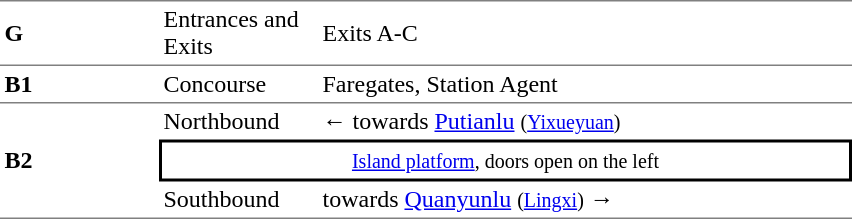<table cellspacing=0 cellpadding=3>
<tr>
<td style="border-top:solid 1px gray;border-bottom:solid 1px gray;" width=100><strong>G</strong></td>
<td style="border-top:solid 1px gray;border-bottom:solid 1px gray;" width=100>Entrances and Exits</td>
<td style="border-top:solid 1px gray;border-bottom:solid 1px gray;" width=350>Exits A-C</td>
</tr>
<tr>
<td style="border-bottom:solid 1px gray;"><strong>B1</strong></td>
<td style="border-bottom:solid 1px gray;">Concourse</td>
<td style="border-bottom:solid 1px gray;">Faregates, Station Agent</td>
</tr>
<tr>
<td style="border-bottom:solid 1px gray;" rowspan=3><strong>B2</strong></td>
<td>Northbound</td>
<td>←  towards <a href='#'>Putianlu</a> <small>(<a href='#'>Yixueyuan</a>)</small></td>
</tr>
<tr>
<td style="border-right:solid 2px black;border-left:solid 2px black;border-top:solid 2px black;border-bottom:solid 2px black;text-align:center;" colspan=2><small><a href='#'>Island platform</a>, doors open on the left</small></td>
</tr>
<tr>
<td style="border-bottom:solid 1px gray;">Southbound</td>
<td style="border-bottom:solid 1px gray;">  towards <a href='#'>Quanyunlu</a> <small>(<a href='#'>Lingxi</a>)</small> →</td>
</tr>
</table>
